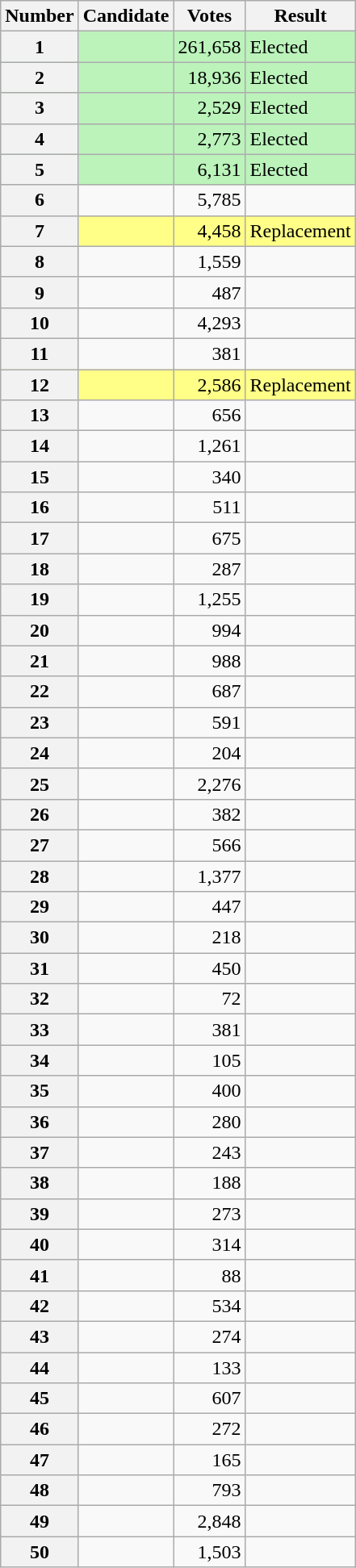<table class="wikitable sortable">
<tr>
<th scope="col">Number</th>
<th scope="col">Candidate</th>
<th scope="col">Votes</th>
<th scope="col">Result</th>
</tr>
<tr bgcolor=bbf3bb>
<th scope="row">1</th>
<td></td>
<td style="text-align:right">261,658</td>
<td>Elected</td>
</tr>
<tr bgcolor=bbf3bb>
<th scope="row">2</th>
<td></td>
<td style="text-align:right">18,936</td>
<td>Elected</td>
</tr>
<tr bgcolor=bbf3bb>
<th scope="row">3</th>
<td></td>
<td style="text-align:right">2,529</td>
<td>Elected</td>
</tr>
<tr bgcolor=bbf3bb>
<th scope="row">4</th>
<td></td>
<td style="text-align:right">2,773</td>
<td>Elected</td>
</tr>
<tr bgcolor=bbf3bb>
<th scope="row">5</th>
<td></td>
<td style="text-align:right">6,131</td>
<td>Elected</td>
</tr>
<tr>
<th scope="row">6</th>
<td></td>
<td style="text-align:right">5,785</td>
<td></td>
</tr>
<tr bgcolor=#FF8>
<th scope="row">7</th>
<td></td>
<td style="text-align:right">4,458</td>
<td>Replacement</td>
</tr>
<tr>
<th scope="row">8</th>
<td></td>
<td style="text-align:right">1,559</td>
<td></td>
</tr>
<tr>
<th scope="row">9</th>
<td></td>
<td style="text-align:right">487</td>
<td></td>
</tr>
<tr>
<th scope="row">10</th>
<td></td>
<td style="text-align:right">4,293</td>
<td></td>
</tr>
<tr>
<th scope="row">11</th>
<td></td>
<td style="text-align:right">381</td>
<td></td>
</tr>
<tr bgcolor=#FF8>
<th scope="row">12</th>
<td></td>
<td style="text-align:right">2,586</td>
<td>Replacement</td>
</tr>
<tr>
<th scope="row">13</th>
<td></td>
<td style="text-align:right">656</td>
<td></td>
</tr>
<tr>
<th scope="row">14</th>
<td></td>
<td style="text-align:right">1,261</td>
<td></td>
</tr>
<tr>
<th scope="row">15</th>
<td></td>
<td style="text-align:right">340</td>
<td></td>
</tr>
<tr>
<th scope="row">16</th>
<td></td>
<td style="text-align:right">511</td>
<td></td>
</tr>
<tr>
<th scope="row">17</th>
<td></td>
<td style="text-align:right">675</td>
<td></td>
</tr>
<tr>
<th scope="row">18</th>
<td></td>
<td style="text-align:right">287</td>
<td></td>
</tr>
<tr>
<th scope="row">19</th>
<td></td>
<td style="text-align:right">1,255</td>
<td></td>
</tr>
<tr>
<th scope="row">20</th>
<td></td>
<td style="text-align:right">994</td>
<td></td>
</tr>
<tr>
<th scope="row">21</th>
<td></td>
<td style="text-align:right">988</td>
<td></td>
</tr>
<tr>
<th scope="row">22</th>
<td></td>
<td style="text-align:right">687</td>
<td></td>
</tr>
<tr>
<th scope="row">23</th>
<td></td>
<td style="text-align:right">591</td>
<td></td>
</tr>
<tr>
<th scope="row">24</th>
<td></td>
<td style="text-align:right">204</td>
<td></td>
</tr>
<tr>
<th scope="row">25</th>
<td></td>
<td style="text-align:right">2,276</td>
<td></td>
</tr>
<tr>
<th scope="row">26</th>
<td></td>
<td style="text-align:right">382</td>
<td></td>
</tr>
<tr>
<th scope="row">27</th>
<td></td>
<td style="text-align:right">566</td>
<td></td>
</tr>
<tr>
<th scope="row">28</th>
<td></td>
<td style="text-align:right">1,377</td>
<td></td>
</tr>
<tr>
<th scope="row">29</th>
<td></td>
<td style="text-align:right">447</td>
<td></td>
</tr>
<tr>
<th scope="row">30</th>
<td></td>
<td style="text-align:right">218</td>
<td></td>
</tr>
<tr>
<th scope="row">31</th>
<td></td>
<td style="text-align:right">450</td>
<td></td>
</tr>
<tr>
<th scope="row">32</th>
<td></td>
<td style="text-align:right">72</td>
<td></td>
</tr>
<tr>
<th scope="row">33</th>
<td></td>
<td style="text-align:right">381</td>
<td></td>
</tr>
<tr>
<th scope="row">34</th>
<td></td>
<td style="text-align:right">105</td>
<td></td>
</tr>
<tr>
<th scope="row">35</th>
<td></td>
<td style="text-align:right">400</td>
<td></td>
</tr>
<tr>
<th scope="row">36</th>
<td></td>
<td style="text-align:right">280</td>
<td></td>
</tr>
<tr>
<th scope="row">37</th>
<td></td>
<td style="text-align:right">243</td>
<td></td>
</tr>
<tr>
<th scope="row">38</th>
<td></td>
<td style="text-align:right">188</td>
<td></td>
</tr>
<tr>
<th scope="row">39</th>
<td></td>
<td style="text-align:right">273</td>
<td></td>
</tr>
<tr>
<th scope="row">40</th>
<td></td>
<td style="text-align:right">314</td>
<td></td>
</tr>
<tr>
<th scope="row">41</th>
<td></td>
<td style="text-align:right">88</td>
<td></td>
</tr>
<tr>
<th scope="row">42</th>
<td></td>
<td style="text-align:right">534</td>
<td></td>
</tr>
<tr>
<th scope="row">43</th>
<td></td>
<td style="text-align:right">274</td>
<td></td>
</tr>
<tr>
<th scope="row">44</th>
<td></td>
<td style="text-align:right">133</td>
<td></td>
</tr>
<tr>
<th scope="row">45</th>
<td></td>
<td style="text-align:right">607</td>
<td></td>
</tr>
<tr>
<th scope="row">46</th>
<td></td>
<td style="text-align:right">272</td>
<td></td>
</tr>
<tr>
<th scope="row">47</th>
<td></td>
<td style="text-align:right">165</td>
<td></td>
</tr>
<tr>
<th scope="row">48</th>
<td></td>
<td style="text-align:right">793</td>
<td></td>
</tr>
<tr>
<th scope="row">49</th>
<td></td>
<td style="text-align:right">2,848</td>
<td></td>
</tr>
<tr>
<th scope="row">50</th>
<td></td>
<td style="text-align:right">1,503</td>
<td></td>
</tr>
</table>
